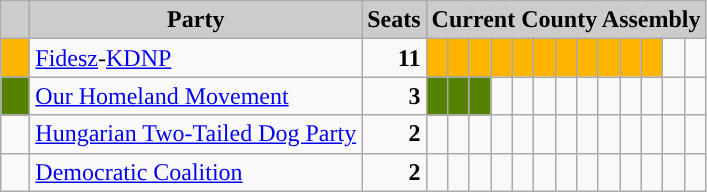<table class="wikitable">
<tr>
<th style="background:#ccc">   </th>
<th style="background:#ccc">Party</th>
<th style="background:#ccc">Seats</th>
<th style="background:#ccc" colspan="13">Current County Assembly</th>
</tr>
<tr>
<td style="background-color: #FFB400"> </td>
<td><a href='#'>Fidesz</a>-<a href='#'>KDNP</a></td>
<td style="text-align: right"><strong>11</strong></td>
<td style="background-color: #FFB400"> </td>
<td style="background-color: #FFB400"> </td>
<td style="background-color: #FFB400"> </td>
<td style="background-color: #FFB400"> </td>
<td style="background-color: #FFB400"> </td>
<td style="background-color: #FFB400"> </td>
<td style="background-color: #FFB400"> </td>
<td style="background-color: #FFB400"> </td>
<td style="background-color: #FFB400"> </td>
<td style="background-color: #FFB400"> </td>
<td style="background-color: #FFB400"> </td>
<td> </td>
<td> </td>
</tr>
<tr>
<td style="background-color: #568203"> </td>
<td><a href='#'>Our Homeland Movement</a></td>
<td style="text-align: right"><strong>3</strong></td>
<td style="background-color: #568203"> </td>
<td style="background-color: #568203"> </td>
<td style="background-color: #568203"> </td>
<td> </td>
<td> </td>
<td> </td>
<td> </td>
<td> </td>
<td> </td>
<td> </td>
<td> </td>
<td> </td>
</tr>
<tr>
<td style="background-color: "> </td>
<td><a href='#'>Hungarian Two-Tailed Dog Party</a></td>
<td style="text-align: right"><strong>2</strong></td>
<td style="background-color: "> </td>
<td style="background-color: "> </td>
<td> </td>
<td> </td>
<td> </td>
<td> </td>
<td> </td>
<td> </td>
<td> </td>
<td> </td>
<td> </td>
<td> </td>
<td> </td>
</tr>
<tr>
<td style="background-color: "> </td>
<td><a href='#'>Democratic Coalition</a></td>
<td style="text-align: right"><strong>2</strong></td>
<td style="background-color: "> </td>
<td style="background-color: "> </td>
<td> </td>
<td> </td>
<td> </td>
<td> </td>
<td> </td>
<td> </td>
<td> </td>
<td> </td>
<td> </td>
<td> </td>
<td> </td>
</tr>
</table>
